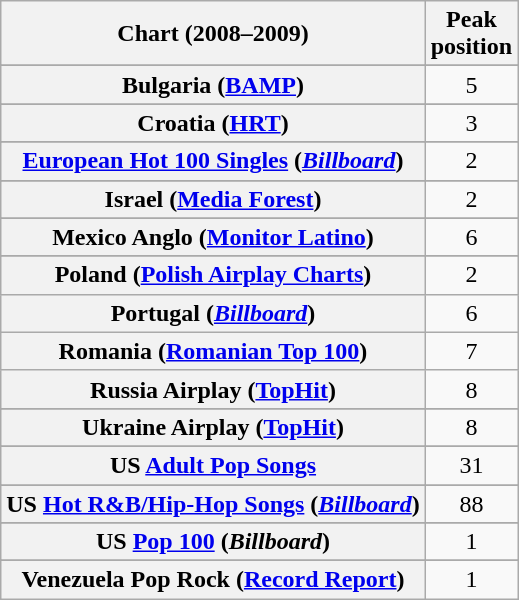<table class="wikitable plainrowheaders sortable">
<tr>
<th scope="col">Chart (2008–2009)</th>
<th scope="col">Peak<br>position</th>
</tr>
<tr>
</tr>
<tr>
</tr>
<tr>
</tr>
<tr>
</tr>
<tr>
<th scope="row">Bulgaria (<a href='#'>BAMP</a>)</th>
<td align=center>5</td>
</tr>
<tr>
</tr>
<tr>
</tr>
<tr>
<th scope="row">Croatia (<a href='#'>HRT</a>)</th>
<td align="center">3</td>
</tr>
<tr>
</tr>
<tr>
</tr>
<tr>
<th scope="row"><a href='#'>European Hot 100 Singles</a> (<em><a href='#'>Billboard</a></em>)</th>
<td align="center">2</td>
</tr>
<tr>
</tr>
<tr>
</tr>
<tr>
</tr>
<tr>
</tr>
<tr>
</tr>
<tr>
</tr>
<tr>
</tr>
<tr>
<th scope="row">Israel (<a href='#'>Media Forest</a>)</th>
<td style="text-align:center;">2</td>
</tr>
<tr>
</tr>
<tr>
<th scope="row">Mexico Anglo (<a href='#'>Monitor Latino</a>)</th>
<td align=center>6</td>
</tr>
<tr>
</tr>
<tr>
</tr>
<tr>
</tr>
<tr>
</tr>
<tr>
<th scope="row">Poland (<a href='#'>Polish Airplay Charts</a>)</th>
<td style="text-align:center;">2</td>
</tr>
<tr>
<th scope="row">Portugal (<a href='#'><em>Billboard</em></a>)</th>
<td style="text-align:center">6</td>
</tr>
<tr>
<th scope="row">Romania (<a href='#'>Romanian Top 100</a>)</th>
<td style="text-align:center">7</td>
</tr>
<tr>
<th scope="row">Russia Airplay (<a href='#'>TopHit</a>)</th>
<td style="text-align:center">8</td>
</tr>
<tr>
</tr>
<tr>
</tr>
<tr>
</tr>
<tr>
</tr>
<tr>
</tr>
<tr>
</tr>
<tr>
<th scope="row">Ukraine Airplay (<a href='#'>TopHit</a>)</th>
<td style="text-align:center">8</td>
</tr>
<tr>
</tr>
<tr>
<th scope="row">US <a href='#'>Adult Pop Songs</a></th>
<td style="text-align:center;">31</td>
</tr>
<tr>
</tr>
<tr>
</tr>
<tr>
<th scope="row">US <a href='#'>Hot R&B/Hip-Hop Songs</a> (<em><a href='#'>Billboard</a></em>)</th>
<td style="text-align:center;">88</td>
</tr>
<tr>
</tr>
<tr>
<th scope="row">US <a href='#'>Pop 100</a> (<em>Billboard</em>)</th>
<td style="text-align:center;">1</td>
</tr>
<tr>
</tr>
<tr>
<th scope="row">Venezuela Pop Rock (<a href='#'>Record Report</a>)</th>
<td style="text-align:center;">1</td>
</tr>
</table>
